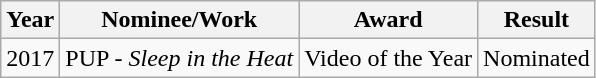<table class="wikitable">
<tr>
<th>Year</th>
<th>Nominee/Work</th>
<th>Award</th>
<th>Result</th>
</tr>
<tr>
<td>2017</td>
<td>PUP - <em>Sleep in the Heat</em></td>
<td>Video of the Year</td>
<td>Nominated</td>
</tr>
</table>
